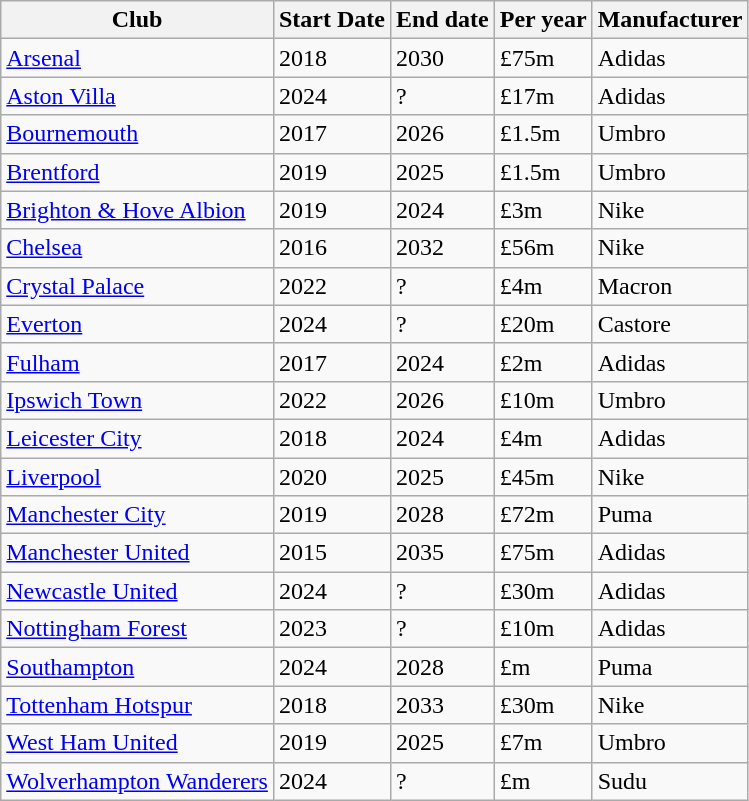<table class="wikitable sortable">
<tr>
<th scope="col">Club</th>
<th scope="col">Start Date</th>
<th scope="col">End date</th>
<th scope="col">Per year</th>
<th scope="col">Manufacturer</th>
</tr>
<tr>
<td><a href='#'>Arsenal</a></td>
<td>2018</td>
<td>2030</td>
<td>£75m</td>
<td>Adidas</td>
</tr>
<tr>
<td><a href='#'>Aston Villa</a></td>
<td>2024</td>
<td>?</td>
<td>£17m</td>
<td>Adidas</td>
</tr>
<tr>
<td><a href='#'>Bournemouth</a></td>
<td>2017</td>
<td>2026</td>
<td>£1.5m</td>
<td>Umbro</td>
</tr>
<tr>
<td><a href='#'>Brentford</a></td>
<td>2019</td>
<td>2025</td>
<td>£1.5m</td>
<td>Umbro</td>
</tr>
<tr>
<td><a href='#'>Brighton & Hove Albion</a></td>
<td>2019</td>
<td>2024</td>
<td>£3m</td>
<td>Nike</td>
</tr>
<tr>
<td><a href='#'>Chelsea</a></td>
<td>2016</td>
<td>2032</td>
<td>£56m</td>
<td>Nike</td>
</tr>
<tr>
<td><a href='#'>Crystal Palace</a></td>
<td>2022</td>
<td>?</td>
<td>£4m</td>
<td>Macron</td>
</tr>
<tr>
<td><a href='#'>Everton</a></td>
<td>2024</td>
<td>?</td>
<td>£20m</td>
<td>Castore</td>
</tr>
<tr>
<td><a href='#'>Fulham</a></td>
<td>2017</td>
<td>2024</td>
<td>£2m</td>
<td>Adidas</td>
</tr>
<tr>
<td><a href='#'>Ipswich Town</a></td>
<td>2022</td>
<td>2026</td>
<td>£10m</td>
<td>Umbro</td>
</tr>
<tr>
<td><a href='#'>Leicester City</a></td>
<td>2018</td>
<td>2024</td>
<td>£4m</td>
<td>Adidas</td>
</tr>
<tr>
<td><a href='#'>Liverpool</a></td>
<td>2020</td>
<td>2025</td>
<td>£45m</td>
<td>Nike</td>
</tr>
<tr>
<td><a href='#'>Manchester City</a></td>
<td>2019</td>
<td>2028</td>
<td>£72m</td>
<td>Puma</td>
</tr>
<tr>
<td><a href='#'>Manchester United</a></td>
<td>2015</td>
<td>2035</td>
<td>£75m</td>
<td>Adidas</td>
</tr>
<tr>
<td><a href='#'>Newcastle United</a></td>
<td>2024</td>
<td>?</td>
<td>£30m</td>
<td>Adidas</td>
</tr>
<tr>
<td><a href='#'>Nottingham Forest</a></td>
<td>2023</td>
<td>?</td>
<td>£10m</td>
<td>Adidas</td>
</tr>
<tr>
<td><a href='#'>Southampton</a></td>
<td>2024</td>
<td>2028</td>
<td>£m</td>
<td>Puma</td>
</tr>
<tr>
<td><a href='#'>Tottenham Hotspur</a></td>
<td>2018</td>
<td>2033</td>
<td>£30m</td>
<td>Nike</td>
</tr>
<tr>
<td><a href='#'>West Ham United</a></td>
<td>2019</td>
<td>2025</td>
<td>£7m</td>
<td>Umbro</td>
</tr>
<tr>
<td><a href='#'>Wolverhampton Wanderers</a></td>
<td>2024</td>
<td>?</td>
<td>£m</td>
<td>Sudu</td>
</tr>
</table>
